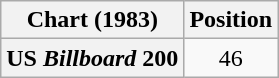<table class="wikitable plainrowheaders" style="text-align:center">
<tr>
<th scope="col">Chart (1983)</th>
<th scope="col">Position</th>
</tr>
<tr>
<th scope="row">US <em>Billboard</em> 200</th>
<td>46</td>
</tr>
</table>
